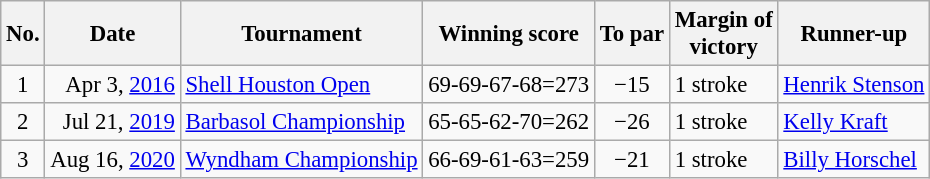<table class="wikitable" style="font-size:95%;">
<tr>
<th>No.</th>
<th>Date</th>
<th>Tournament</th>
<th>Winning score</th>
<th>To par</th>
<th>Margin of<br>victory</th>
<th>Runner-up</th>
</tr>
<tr>
<td align=center>1</td>
<td align=right>Apr 3, <a href='#'>2016</a></td>
<td><a href='#'>Shell Houston Open</a></td>
<td>69-69-67-68=273</td>
<td align=center>−15</td>
<td>1 stroke</td>
<td> <a href='#'>Henrik Stenson</a></td>
</tr>
<tr>
<td align=center>2</td>
<td align=right>Jul 21, <a href='#'>2019</a></td>
<td><a href='#'>Barbasol Championship</a></td>
<td>65-65-62-70=262</td>
<td align=center>−26</td>
<td>1 stroke</td>
<td> <a href='#'>Kelly Kraft</a></td>
</tr>
<tr>
<td align=center>3</td>
<td align=right>Aug 16, <a href='#'>2020</a></td>
<td><a href='#'>Wyndham Championship</a></td>
<td>66-69-61-63=259</td>
<td align=center>−21</td>
<td>1 stroke</td>
<td> <a href='#'>Billy Horschel</a></td>
</tr>
</table>
